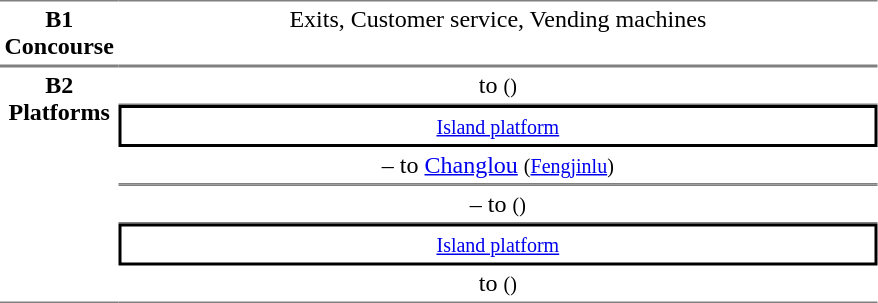<table table border=0 cellspacing=0 cellpadding=3>
<tr>
<td style="border-bottom:solid 1px gray; border-top:solid 1px gray;text-align:center" valign=top><strong>B1<br>Concourse</strong></td>
<td style="border-bottom:solid 1px gray; border-top:solid 1px gray;text-align:center;" valign=top width=500>Exits, Customer service, Vending machines</td>
</tr>
<tr>
<td style="border-bottom:solid 1px gray; border-top:solid 1px gray;text-align:center" rowspan="6" valign=top><strong>B2<br>Platforms</strong></td>
<td style="border-bottom:solid 1px gray; border-top:solid 1px gray;text-align:center;">  to  <small>()</small></td>
</tr>
<tr>
<td style="border-right:solid 2px black;border-left:solid 2px black;border-top:solid 2px black;border-bottom:solid 2px black;text-align:center;" colspan=2><small><a href='#'>Island platform</a></small></td>
</tr>
<tr>
<td style="border-bottom:solid 1px gray;text-align:center;">  – to <a href='#'>Changlou</a> <small>(<a href='#'>Fengjinlu</a>)</small></td>
</tr>
<tr>
<td style="border-bottom:solid 1px gray; border-top:solid 1px gray;text-align:center;"> – to  <small>()</small> </td>
</tr>
<tr>
<td style="border-right:solid 2px black;border-left:solid 2px black;border-top:solid 2px black;border-bottom:solid 2px black;text-align:center;" colspan=2><small><a href='#'>Island platform</a></small></td>
</tr>
<tr>
<td style="border-bottom:solid 1px gray;text-align:center;"> to  <small>()</small> </td>
</tr>
</table>
